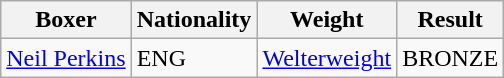<table class="wikitable">
<tr>
<th>Boxer</th>
<th>Nationality</th>
<th>Weight</th>
<th>Result</th>
</tr>
<tr>
<td><a href='#'>Neil Perkins</a></td>
<td> ENG</td>
<td><a href='#'>Welterweight</a></td>
<td>BRONZE</td>
</tr>
</table>
